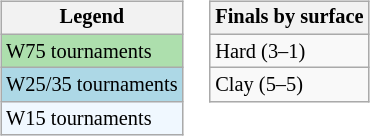<table>
<tr valign=top>
<td><br><table class=wikitable style="font-size:85%">
<tr>
<th>Legend</th>
</tr>
<tr style="background:#addfad;">
<td>W75 tournaments</td>
</tr>
<tr style="background:lightblue;">
<td>W25/35 tournaments</td>
</tr>
<tr style="background:#f0f8ff;">
<td>W15 tournaments</td>
</tr>
</table>
</td>
<td><br><table class=wikitable style="font-size:85%">
<tr>
<th>Finals by surface</th>
</tr>
<tr>
<td>Hard (3–1)</td>
</tr>
<tr>
<td>Clay (5–5)</td>
</tr>
</table>
</td>
</tr>
</table>
